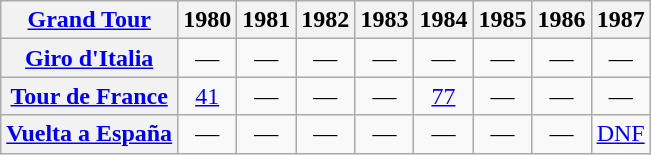<table class="wikitable plainrowheaders">
<tr>
<th scope="col"><a href='#'>Grand Tour</a></th>
<th scope="col">1980</th>
<th scope="col">1981</th>
<th scope="col">1982</th>
<th scope="col">1983</th>
<th scope="col">1984</th>
<th scope="col">1985</th>
<th scope="col">1986</th>
<th scope="col">1987</th>
</tr>
<tr style="text-align:center;">
<th scope="row"> <a href='#'>Giro d'Italia</a></th>
<td>—</td>
<td>—</td>
<td>—</td>
<td>—</td>
<td>—</td>
<td>—</td>
<td>—</td>
<td>—</td>
</tr>
<tr style="text-align:center;">
<th scope="row"> <a href='#'>Tour de France</a></th>
<td><a href='#'>41</a></td>
<td>—</td>
<td>—</td>
<td>—</td>
<td><a href='#'>77</a></td>
<td>—</td>
<td>—</td>
<td>—</td>
</tr>
<tr style="text-align:center;">
<th scope="row"> <a href='#'>Vuelta a España</a></th>
<td>—</td>
<td>—</td>
<td>—</td>
<td>—</td>
<td>—</td>
<td>—</td>
<td>—</td>
<td><a href='#'>DNF</a></td>
</tr>
</table>
